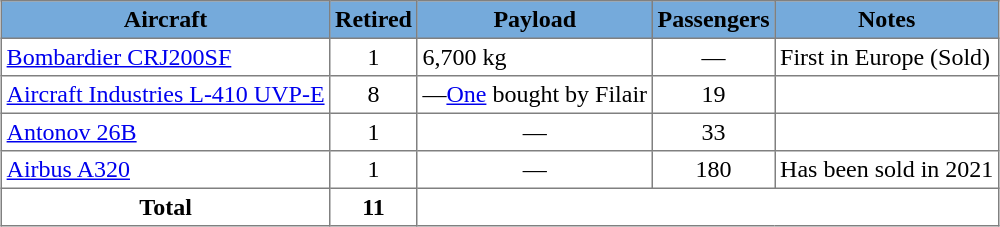<table class="toccolours" border="1" cellpadding="3" style="margin:1em auto; border-collapse:collapse">
<tr bgcolor="#75aadb">
<th>Aircraft</th>
<th>Retired</th>
<th>Payload</th>
<th>Passengers</th>
<th>Notes</th>
</tr>
<tr>
<td><a href='#'>Bombardier CRJ200SF</a></td>
<td align="center">1</td>
<td>6,700 kg</td>
<td align="center">—</td>
<td>First in Europe (Sold)</td>
</tr>
<tr>
<td><a href='#'>Aircraft Industries L-410 UVP-E</a></td>
<td align="center">8</td>
<td align="center">—<a href='#'>One</a> bought by Filair</td>
<td align="center">19</td>
<td></td>
</tr>
<tr>
<td><a href='#'>Antonov 26B</a></td>
<td align="center">1</td>
<td align="center">—</td>
<td align="center">33</td>
<td></td>
</tr>
<tr>
<td><a href='#'>Airbus A320</a></td>
<td align="center">1</td>
<td align="center">—</td>
<td align="center">180</td>
<td>Has been sold in 2021</td>
</tr>
<tr>
<th>Total</th>
<th>11</th>
<th colspan="3"></th>
</tr>
</table>
